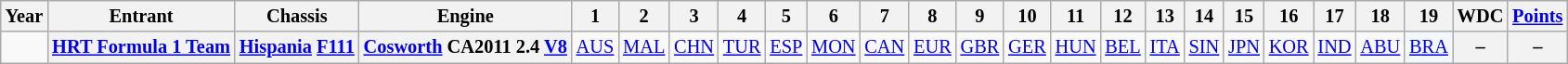<table class="wikitable" style="text-align:center; font-size:85%">
<tr>
<th>Year</th>
<th>Entrant</th>
<th>Chassis</th>
<th>Engine</th>
<th>1</th>
<th>2</th>
<th>3</th>
<th>4</th>
<th>5</th>
<th>6</th>
<th>7</th>
<th>8</th>
<th>9</th>
<th>10</th>
<th>11</th>
<th>12</th>
<th>13</th>
<th>14</th>
<th>15</th>
<th>16</th>
<th>17</th>
<th>18</th>
<th>19</th>
<th>WDC</th>
<th><a href='#'>Points</a></th>
</tr>
<tr>
<td></td>
<th nowrap><a href='#'>HRT Formula 1 Team</a></th>
<th rowspan=2 nowrap><a href='#'>Hispania</a> <a href='#'>F111</a></th>
<th rowspan=2 nowrap><a href='#'>Cosworth</a> CA2011 2.4 <a href='#'>V8</a></th>
<td><a href='#'>AUS</a></td>
<td><a href='#'>MAL</a></td>
<td><a href='#'>CHN</a></td>
<td><a href='#'>TUR</a></td>
<td><a href='#'>ESP</a></td>
<td><a href='#'>MON</a></td>
<td><a href='#'>CAN</a></td>
<td><a href='#'>EUR</a></td>
<td><a href='#'>GBR</a></td>
<td><a href='#'>GER</a></td>
<td><a href='#'>HUN</a></td>
<td><a href='#'>BEL</a></td>
<td><a href='#'>ITA</a></td>
<td><a href='#'>SIN</a></td>
<td><a href='#'>JPN</a></td>
<td><a href='#'>KOR</a></td>
<td><a href='#'>IND</a></td>
<td><a href='#'>ABU</a></td>
<td style="background:#F1F8FF;"><a href='#'>BRA</a><br></td>
<th>–</th>
<th>–</th>
</tr>
</table>
